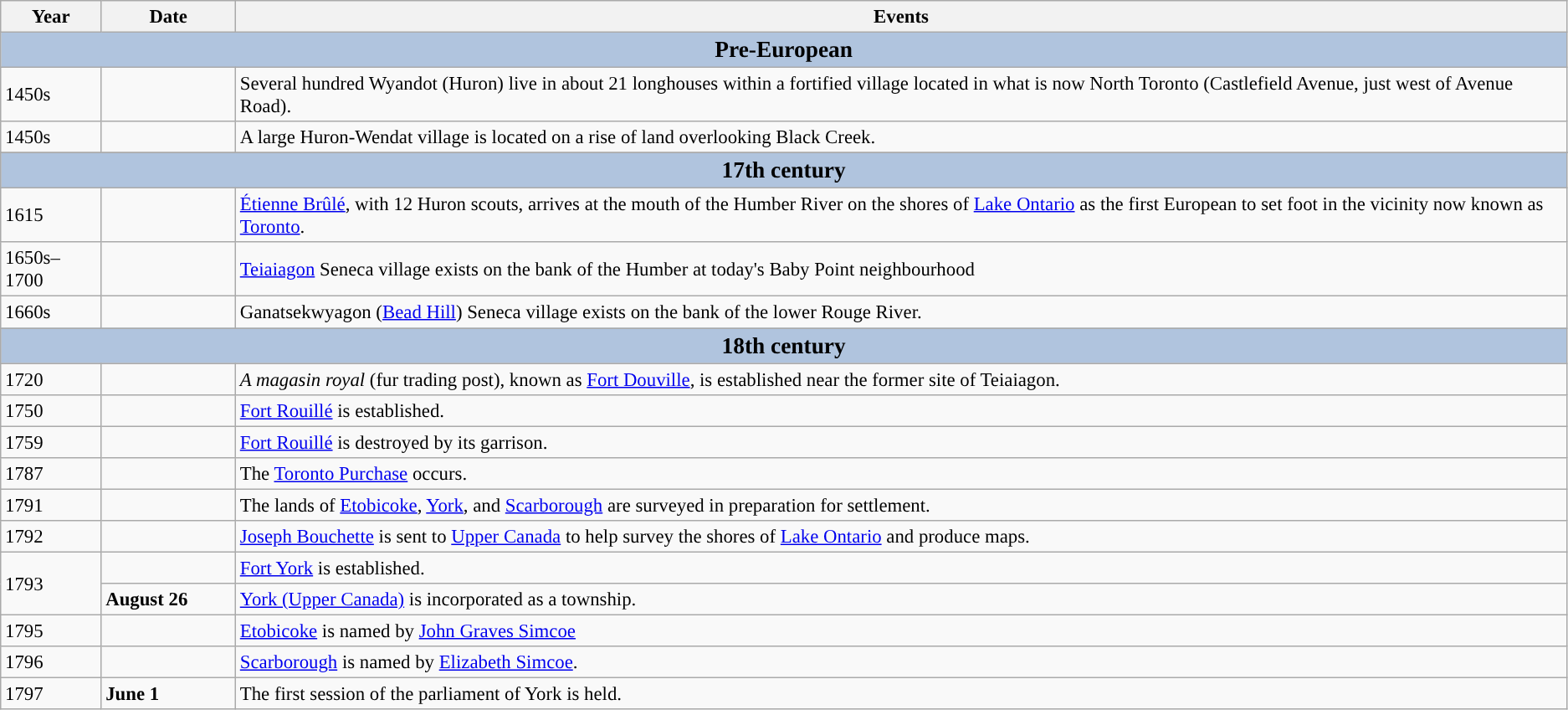<table class="wikitable" style="font-size: 95%;">
<tr>
<th>Year</th>
<th width="100">Date</th>
<th>Events</th>
</tr>
<tr>
<th colspan="3" style="background: LightSteelBlue;"><big>Pre-European</big></th>
</tr>
<tr>
<td>1450s</td>
<td></td>
<td>Several hundred Wyandot (Huron) live in about 21 longhouses within a fortified village located in what is now North Toronto (Castlefield Avenue, just west of Avenue Road).</td>
</tr>
<tr>
<td>1450s</td>
<td></td>
<td>A large Huron-Wendat village is located on a rise of land overlooking Black Creek.</td>
</tr>
<tr>
</tr>
<tr bgcolor="#CCCCC">
<th colspan="3" style="background: LightSteelBlue;"><big>17th century</big></th>
</tr>
<tr>
<td>1615</td>
<td></td>
<td><a href='#'>Étienne Brûlé</a>, with 12 Huron scouts, arrives at the mouth of the Humber River on the shores of <a href='#'>Lake Ontario</a> as the first European to set foot in the vicinity now known as <a href='#'>Toronto</a>.</td>
</tr>
<tr>
<td>1650s–1700</td>
<td></td>
<td><a href='#'>Teiaiagon</a> Seneca village exists on the bank of the Humber at today's Baby Point neighbourhood</td>
</tr>
<tr>
<td>1660s</td>
<td></td>
<td>Ganatsekwyagon (<a href='#'>Bead Hill</a>) Seneca village exists on the bank of the lower Rouge River.</td>
</tr>
<tr bgcolor="#CCCCC">
<th colspan="3" style="background: LightSteelBlue;"><big>18th century</big></th>
</tr>
<tr>
<td>1720</td>
<td></td>
<td><em>A magasin royal</em> (fur trading post), known as <a href='#'>Fort Douville</a>, is established near the former site of Teiaiagon.</td>
</tr>
<tr>
<td>1750</td>
<td></td>
<td><a href='#'>Fort Rouillé</a> is established.</td>
</tr>
<tr>
<td>1759</td>
<td></td>
<td><a href='#'>Fort Rouillé</a> is destroyed by its garrison.</td>
</tr>
<tr>
<td>1787</td>
<td></td>
<td>The <a href='#'>Toronto Purchase</a> occurs.</td>
</tr>
<tr>
<td>1791</td>
<td></td>
<td>The lands of <a href='#'>Etobicoke</a>, <a href='#'>York</a>, and <a href='#'>Scarborough</a> are surveyed in preparation for settlement.</td>
</tr>
<tr>
<td>1792</td>
<td></td>
<td><a href='#'>Joseph Bouchette</a> is sent to <a href='#'>Upper Canada</a> to help survey the shores of <a href='#'>Lake Ontario</a> and produce maps.</td>
</tr>
<tr>
<td rowspan="2">1793</td>
<td></td>
<td><a href='#'>Fort York</a> is established.</td>
</tr>
<tr>
<td><strong>August 26</strong></td>
<td><a href='#'>York (Upper Canada)</a> is incorporated as a township.</td>
</tr>
<tr>
<td>1795</td>
<td></td>
<td><a href='#'>Etobicoke</a> is named by <a href='#'>John Graves Simcoe</a></td>
</tr>
<tr>
<td>1796</td>
<td></td>
<td><a href='#'>Scarborough</a> is named by <a href='#'>Elizabeth Simcoe</a>.</td>
</tr>
<tr>
<td>1797</td>
<td><strong>June 1</strong></td>
<td>The first session of the parliament of York is held.</td>
</tr>
</table>
